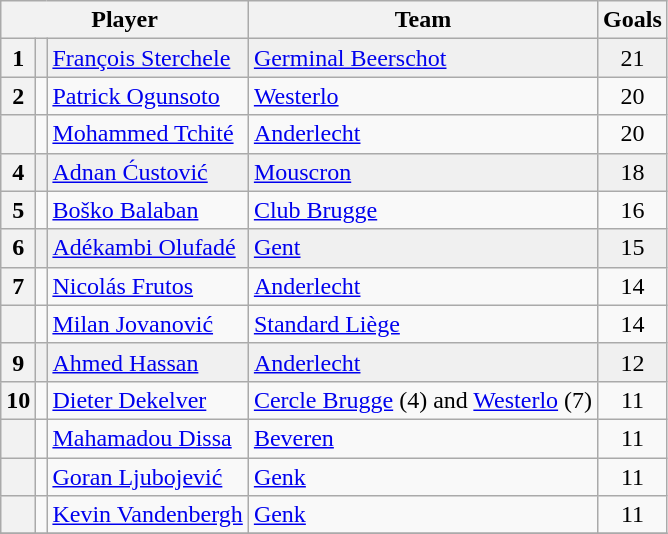<table class="wikitable">
<tr>
<th colspan=3>Player</th>
<th>Team</th>
<th>Goals</th>
</tr>
<tr style="background:#F0F0F0;">
<th>1</th>
<td></td>
<td><a href='#'>François Sterchele</a></td>
<td><a href='#'>Germinal Beerschot</a></td>
<td align="center">21</td>
</tr>
<tr>
<th>2</th>
<td></td>
<td><a href='#'>Patrick Ogunsoto</a></td>
<td><a href='#'>Westerlo</a></td>
<td align="center">20</td>
</tr>
<tr>
<th></th>
<td></td>
<td><a href='#'>Mohammed Tchité</a></td>
<td><a href='#'>Anderlecht</a></td>
<td align="center">20</td>
</tr>
<tr style="background:#F0F0F0;">
<th>4</th>
<td></td>
<td><a href='#'>Adnan Ćustović</a></td>
<td><a href='#'>Mouscron</a></td>
<td align="center">18</td>
</tr>
<tr>
<th>5</th>
<td></td>
<td><a href='#'>Boško Balaban</a></td>
<td><a href='#'>Club Brugge</a></td>
<td align="center">16</td>
</tr>
<tr style="background:#F0F0F0;">
<th>6</th>
<td></td>
<td><a href='#'>Adékambi Olufadé</a></td>
<td><a href='#'>Gent</a></td>
<td align="center">15</td>
</tr>
<tr>
<th>7</th>
<td></td>
<td><a href='#'>Nicolás Frutos</a></td>
<td><a href='#'>Anderlecht</a></td>
<td align="center">14</td>
</tr>
<tr>
<th></th>
<td></td>
<td><a href='#'>Milan Jovanović</a></td>
<td><a href='#'>Standard Liège</a></td>
<td align="center">14</td>
</tr>
<tr style="background:#F0F0F0;">
<th>9</th>
<td></td>
<td><a href='#'>Ahmed Hassan</a></td>
<td><a href='#'>Anderlecht</a></td>
<td align="center">12</td>
</tr>
<tr>
<th>10</th>
<td></td>
<td><a href='#'>Dieter Dekelver</a></td>
<td><a href='#'>Cercle Brugge</a> (4) and <a href='#'>Westerlo</a> (7)</td>
<td align="center">11</td>
</tr>
<tr>
<th></th>
<td></td>
<td><a href='#'>Mahamadou Dissa</a></td>
<td><a href='#'>Beveren</a></td>
<td align="center">11</td>
</tr>
<tr>
<th></th>
<td></td>
<td><a href='#'>Goran Ljubojević</a></td>
<td><a href='#'>Genk</a></td>
<td align="center">11</td>
</tr>
<tr>
<th></th>
<td></td>
<td><a href='#'>Kevin Vandenbergh</a></td>
<td><a href='#'>Genk</a></td>
<td align="center">11</td>
</tr>
<tr>
</tr>
</table>
